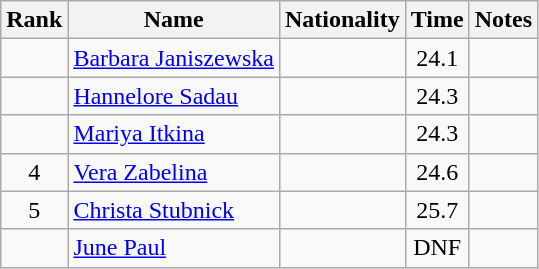<table class="wikitable sortable" style="text-align:center">
<tr>
<th>Rank</th>
<th>Name</th>
<th>Nationality</th>
<th>Time</th>
<th>Notes</th>
</tr>
<tr>
<td></td>
<td align=left><a href='#'>Barbara Janiszewska</a></td>
<td align=left></td>
<td>24.1</td>
<td></td>
</tr>
<tr>
<td></td>
<td align=left><a href='#'>Hannelore Sadau</a></td>
<td align=left></td>
<td>24.3</td>
<td></td>
</tr>
<tr>
<td></td>
<td align=left><a href='#'>Mariya Itkina</a></td>
<td align=left></td>
<td>24.3</td>
<td></td>
</tr>
<tr>
<td>4</td>
<td align=left><a href='#'>Vera Zabelina</a></td>
<td align=left></td>
<td>24.6</td>
<td></td>
</tr>
<tr>
<td>5</td>
<td align=left><a href='#'>Christa Stubnick</a></td>
<td align=left></td>
<td>25.7</td>
<td></td>
</tr>
<tr>
<td></td>
<td align=left><a href='#'>June Paul</a></td>
<td align=left></td>
<td>DNF</td>
<td></td>
</tr>
</table>
